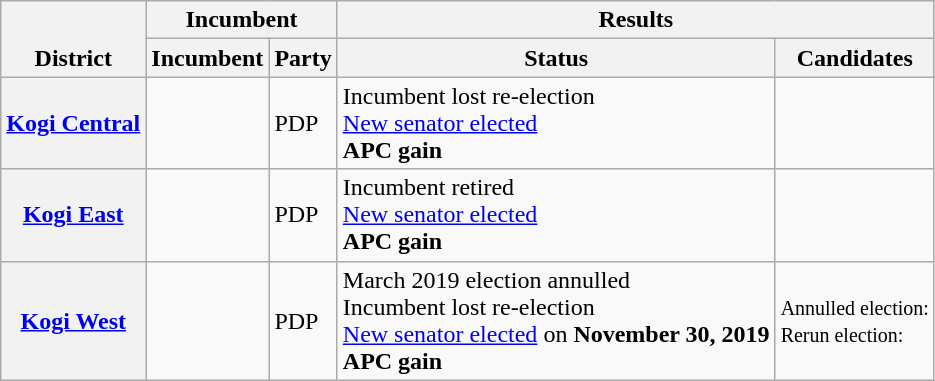<table class="wikitable sortable">
<tr valign=bottom>
<th rowspan=2>District</th>
<th colspan=2>Incumbent</th>
<th colspan=2>Results</th>
</tr>
<tr valign=bottom>
<th>Incumbent</th>
<th>Party</th>
<th>Status</th>
<th>Candidates</th>
</tr>
<tr>
<th><a href='#'>Kogi Central</a></th>
<td></td>
<td>PDP</td>
<td>Incumbent lost re-election<br><a href='#'>New senator elected</a><br><strong>APC gain</strong></td>
<td nowrap></td>
</tr>
<tr>
<th><a href='#'>Kogi East</a></th>
<td></td>
<td>PDP</td>
<td>Incumbent retired<br><a href='#'>New senator elected</a><br><strong>APC gain</strong></td>
<td nowrap></td>
</tr>
<tr>
<th><a href='#'>Kogi West</a></th>
<td></td>
<td>PDP</td>
<td>March 2019 election annulled<br>Incumbent lost re-election<br><a href='#'>New senator elected</a> on <strong>November 30, 2019</strong><br><strong>APC gain</strong></td>
<td nowrap><small>Annulled election:</small> <br><small>Rerun election:</small> </td>
</tr>
</table>
